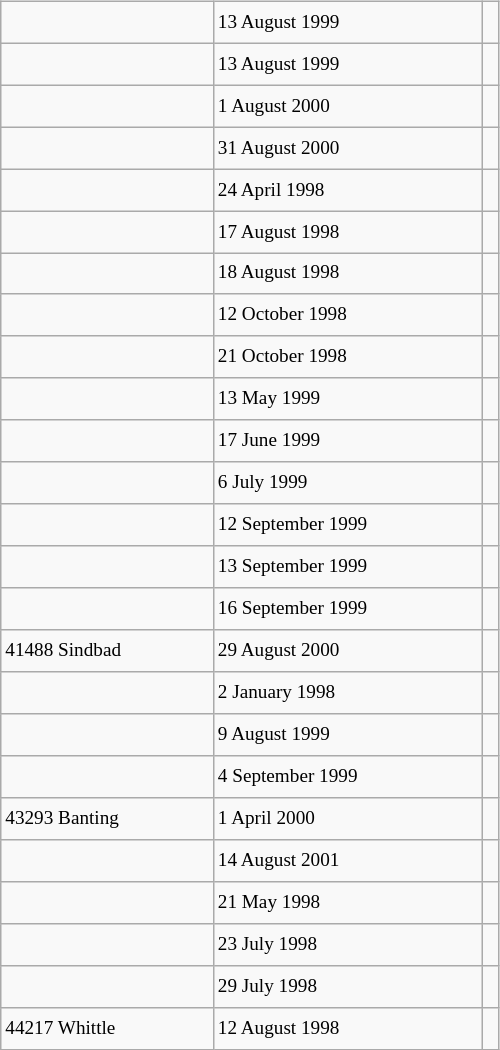<table class="wikitable" style="font-size: 80%; float: left; width: 26em; margin-right: 1em; height: 700px">
<tr>
<td></td>
<td>13 August 1999</td>
<td></td>
</tr>
<tr>
<td></td>
<td>13 August 1999</td>
<td></td>
</tr>
<tr>
<td></td>
<td>1 August 2000</td>
<td></td>
</tr>
<tr>
<td></td>
<td>31 August 2000</td>
<td></td>
</tr>
<tr>
<td></td>
<td>24 April 1998</td>
<td></td>
</tr>
<tr>
<td></td>
<td>17 August 1998</td>
<td></td>
</tr>
<tr>
<td></td>
<td>18 August 1998</td>
<td></td>
</tr>
<tr>
<td></td>
<td>12 October 1998</td>
<td></td>
</tr>
<tr>
<td></td>
<td>21 October 1998</td>
<td></td>
</tr>
<tr>
<td></td>
<td>13 May 1999</td>
<td></td>
</tr>
<tr>
<td></td>
<td>17 June 1999</td>
<td></td>
</tr>
<tr>
<td></td>
<td>6 July 1999</td>
<td></td>
</tr>
<tr>
<td></td>
<td>12 September 1999</td>
<td></td>
</tr>
<tr>
<td></td>
<td>13 September 1999</td>
<td></td>
</tr>
<tr>
<td></td>
<td>16 September 1999</td>
<td></td>
</tr>
<tr>
<td>41488 Sindbad</td>
<td>29 August 2000</td>
<td></td>
</tr>
<tr>
<td></td>
<td>2 January 1998</td>
<td></td>
</tr>
<tr>
<td></td>
<td>9 August 1999</td>
<td></td>
</tr>
<tr>
<td></td>
<td>4 September 1999</td>
<td></td>
</tr>
<tr>
<td>43293 Banting</td>
<td>1 April 2000</td>
<td></td>
</tr>
<tr>
<td></td>
<td>14 August 2001</td>
<td></td>
</tr>
<tr>
<td></td>
<td>21 May 1998</td>
<td></td>
</tr>
<tr>
<td></td>
<td>23 July 1998</td>
<td></td>
</tr>
<tr>
<td></td>
<td>29 July 1998</td>
<td></td>
</tr>
<tr>
<td>44217 Whittle</td>
<td>12 August 1998</td>
<td></td>
</tr>
</table>
